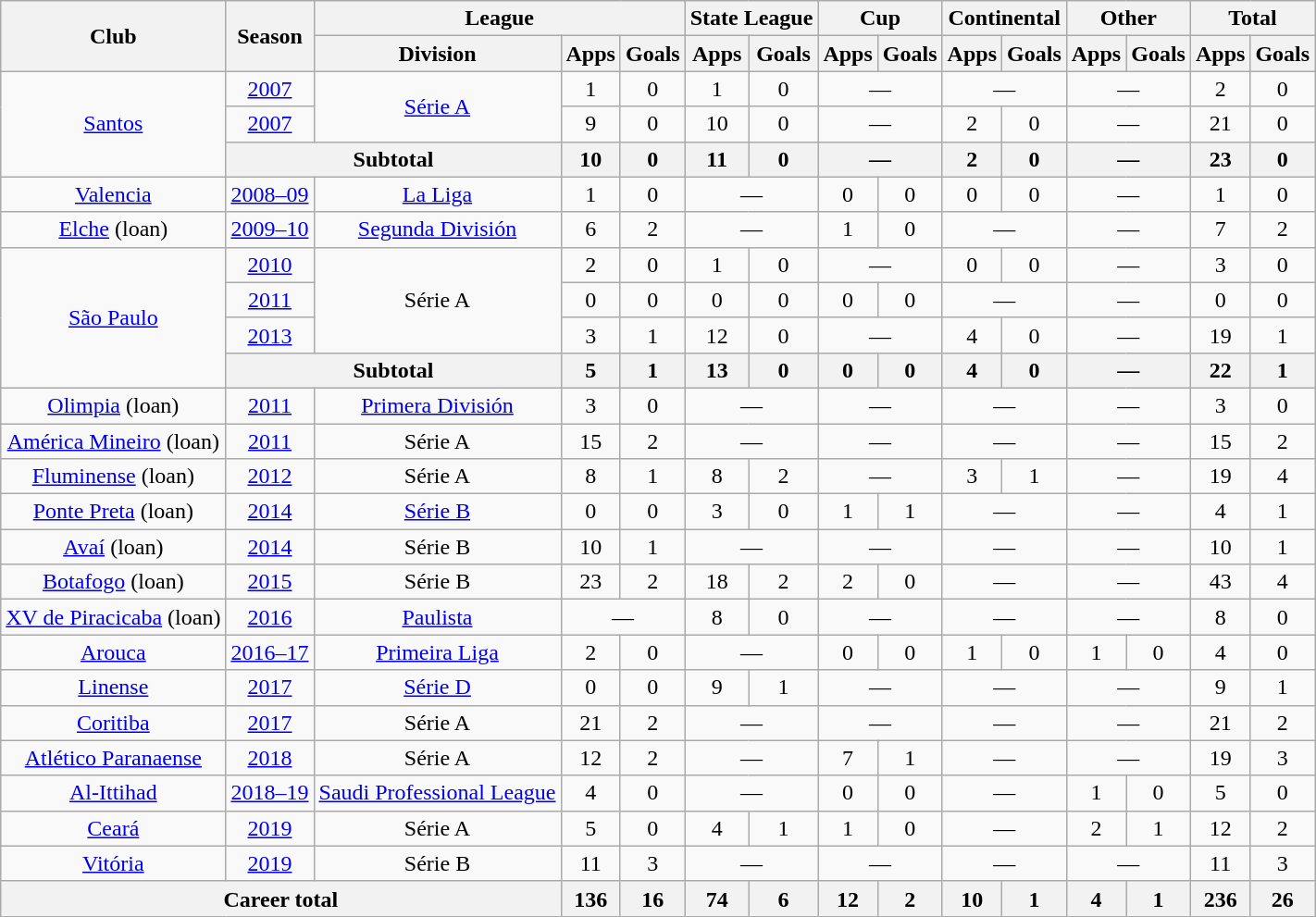<table class="wikitable" style="text-align: center;">
<tr>
<th rowspan="2">Club</th>
<th rowspan="2">Season</th>
<th colspan="3">League</th>
<th colspan="2">State League</th>
<th colspan="2">Cup</th>
<th colspan="2">Continental</th>
<th colspan="2">Other</th>
<th colspan="2">Total</th>
</tr>
<tr>
<th>Division</th>
<th>Apps</th>
<th>Goals</th>
<th>Apps</th>
<th>Goals</th>
<th>Apps</th>
<th>Goals</th>
<th>Apps</th>
<th>Goals</th>
<th>Apps</th>
<th>Goals</th>
<th>Apps</th>
<th>Goals</th>
</tr>
<tr>
<td rowspan="3" valign="center"><a href='#'>Santos</a></td>
<td><a href='#'>2007</a></td>
<td rowspan="2"><a href='#'>Série A</a></td>
<td>1</td>
<td>0</td>
<td>1</td>
<td>0</td>
<td colspan="2">—</td>
<td colspan="2">—</td>
<td colspan="2">—</td>
<td>2</td>
<td>0</td>
</tr>
<tr>
<td><a href='#'>2007</a></td>
<td>9</td>
<td>0</td>
<td>10</td>
<td>0</td>
<td colspan="2">—</td>
<td>2</td>
<td>0</td>
<td colspan="2">—</td>
<td>21</td>
<td>0</td>
</tr>
<tr>
<th colspan="2">Subtotal</th>
<th>10</th>
<th>0</th>
<th>11</th>
<th>0</th>
<th colspan="2">—</th>
<th>2</th>
<th>0</th>
<th colspan="2">—</th>
<th>23</th>
<th>0</th>
</tr>
<tr>
<td><a href='#'>Valencia</a></td>
<td><a href='#'>2008–09</a></td>
<td><a href='#'>La Liga</a></td>
<td>1</td>
<td>0</td>
<td colspan="2">—</td>
<td>0</td>
<td>0</td>
<td>0</td>
<td>0</td>
<td colspan="2">—</td>
<td>1</td>
<td>0</td>
</tr>
<tr>
<td valign="center"><a href='#'>Elche</a> (loan)</td>
<td><a href='#'>2009–10</a></td>
<td><a href='#'>Segunda División</a></td>
<td>6</td>
<td>2</td>
<td colspan="2">—</td>
<td>1</td>
<td>0</td>
<td colspan="2">—</td>
<td colspan="2">—</td>
<td>7</td>
<td>2</td>
</tr>
<tr>
<td rowspan="4" valign="center"><a href='#'>São Paulo</a></td>
<td><a href='#'>2010</a></td>
<td rowspan="3">Série A</td>
<td>2</td>
<td>0</td>
<td>1</td>
<td>0</td>
<td colspan="2">—</td>
<td>0</td>
<td>0</td>
<td colspan="2">—</td>
<td>3</td>
<td>0</td>
</tr>
<tr>
<td><a href='#'>2011</a></td>
<td>0</td>
<td>0</td>
<td>0</td>
<td>0</td>
<td>0</td>
<td>0</td>
<td colspan="2">—</td>
<td colspan="2">—</td>
<td>0</td>
<td>0</td>
</tr>
<tr>
<td><a href='#'>2013</a></td>
<td>3</td>
<td>1</td>
<td>12</td>
<td>0</td>
<td colspan="2">—</td>
<td>4</td>
<td>0</td>
<td colspan="2">—</td>
<td>19</td>
<td>1</td>
</tr>
<tr>
<th colspan="2">Subtotal</th>
<th>5</th>
<th>1</th>
<th>13</th>
<th>0</th>
<th>0</th>
<th>0</th>
<th>4</th>
<th>0</th>
<th colspan="2">—</th>
<th>22</th>
<th>1</th>
</tr>
<tr>
<td valign="center"><a href='#'>Olimpia</a> (loan)</td>
<td><a href='#'>2011</a></td>
<td><a href='#'>Primera División</a></td>
<td>3</td>
<td>0</td>
<td colspan="2">—</td>
<td colspan="2">—</td>
<td colspan="2">—</td>
<td colspan="2">—</td>
<td>3</td>
<td>0</td>
</tr>
<tr>
<td valign="center"><a href='#'>América Mineiro</a> (loan)</td>
<td><a href='#'>2011</a></td>
<td>Série A</td>
<td>15</td>
<td>2</td>
<td colspan="2">—</td>
<td colspan="2">—</td>
<td colspan="2">—</td>
<td colspan="2">—</td>
<td>15</td>
<td>2</td>
</tr>
<tr>
<td valign="center"><a href='#'>Fluminense</a> (loan)</td>
<td><a href='#'>2012</a></td>
<td>Série A</td>
<td>8</td>
<td>1</td>
<td>8</td>
<td>2</td>
<td colspan="2">—</td>
<td>3</td>
<td>1</td>
<td colspan="2">—</td>
<td>19</td>
<td>4</td>
</tr>
<tr>
<td valign="center"><a href='#'>Ponte Preta</a> (loan)</td>
<td><a href='#'>2014</a></td>
<td><a href='#'>Série B</a></td>
<td>0</td>
<td>0</td>
<td>3</td>
<td>0</td>
<td>1</td>
<td>1</td>
<td colspan="2">—</td>
<td colspan="2">—</td>
<td>4</td>
<td>1</td>
</tr>
<tr>
<td valign="center"><a href='#'>Avaí</a> (loan)</td>
<td><a href='#'>2014</a></td>
<td>Série B</td>
<td>10</td>
<td>1</td>
<td colspan="2">—</td>
<td colspan="2">—</td>
<td colspan="2">—</td>
<td colspan="2">—</td>
<td>10</td>
<td>1</td>
</tr>
<tr>
<td valign="center"><a href='#'>Botafogo</a> (loan)</td>
<td><a href='#'>2015</a></td>
<td>Série B</td>
<td>23</td>
<td>2</td>
<td>18</td>
<td>2</td>
<td>2</td>
<td>0</td>
<td colspan="2">—</td>
<td colspan="2">—</td>
<td>43</td>
<td>4</td>
</tr>
<tr>
<td valign="center"><a href='#'>XV de Piracicaba</a> (loan)</td>
<td><a href='#'>2016</a></td>
<td><a href='#'>Paulista</a></td>
<td colspan="2">—</td>
<td>8</td>
<td>0</td>
<td colspan="2">—</td>
<td colspan="2">—</td>
<td colspan="2">—</td>
<td>8</td>
<td>0</td>
</tr>
<tr>
<td><a href='#'>Arouca</a></td>
<td><a href='#'>2016–17</a></td>
<td><a href='#'>Primeira Liga</a></td>
<td>2</td>
<td>0</td>
<td colspan="2">—</td>
<td>0</td>
<td>0</td>
<td>1</td>
<td>0</td>
<td>1</td>
<td>0</td>
<td>4</td>
<td>0</td>
</tr>
<tr>
<td valign="center"><a href='#'>Linense</a></td>
<td><a href='#'>2017</a></td>
<td><a href='#'>Série D</a></td>
<td>0</td>
<td>0</td>
<td>9</td>
<td>1</td>
<td colspan="2">—</td>
<td colspan="2">—</td>
<td colspan="2">—</td>
<td>9</td>
<td>1</td>
</tr>
<tr>
<td valign="center"><a href='#'>Coritiba</a></td>
<td><a href='#'>2017</a></td>
<td>Série A</td>
<td>21</td>
<td>2</td>
<td colspan="2">—</td>
<td colspan="2">—</td>
<td colspan="2">—</td>
<td colspan="2">—</td>
<td>21</td>
<td>2</td>
</tr>
<tr>
<td valign="center"><a href='#'>Atlético Paranaense</a></td>
<td><a href='#'>2018</a></td>
<td>Série A</td>
<td>12</td>
<td>2</td>
<td colspan="2">—</td>
<td>7</td>
<td>1</td>
<td colspan="2">—</td>
<td colspan="2">—</td>
<td>19</td>
<td>3</td>
</tr>
<tr>
<td><a href='#'>Al-Ittihad</a></td>
<td><a href='#'>2018–19</a></td>
<td><a href='#'>Saudi Professional League</a></td>
<td>4</td>
<td>0</td>
<td colspan="2">—</td>
<td>0</td>
<td>0</td>
<td colspan="2">—</td>
<td>1</td>
<td>0</td>
<td>5</td>
<td>0</td>
</tr>
<tr>
<td valign="center"><a href='#'>Ceará</a></td>
<td><a href='#'>2019</a></td>
<td>Série A</td>
<td>5</td>
<td>0</td>
<td>4</td>
<td>1</td>
<td>1</td>
<td>0</td>
<td colspan="2">—</td>
<td>2</td>
<td>1</td>
<td>12</td>
<td>2</td>
</tr>
<tr>
<td valign="center"><a href='#'>Vitória</a></td>
<td><a href='#'>2019</a></td>
<td>Série B</td>
<td>11</td>
<td>3</td>
<td colspan="2">—</td>
<td colspan="2">—</td>
<td colspan="2">—</td>
<td colspan="2">—</td>
<td>11</td>
<td>3</td>
</tr>
<tr>
<th colspan="3"><strong>Career total</strong></th>
<th>136</th>
<th>16</th>
<th>74</th>
<th>6</th>
<th>12</th>
<th>2</th>
<th>10</th>
<th>1</th>
<th>4</th>
<th>1</th>
<th>236</th>
<th>26</th>
</tr>
</table>
